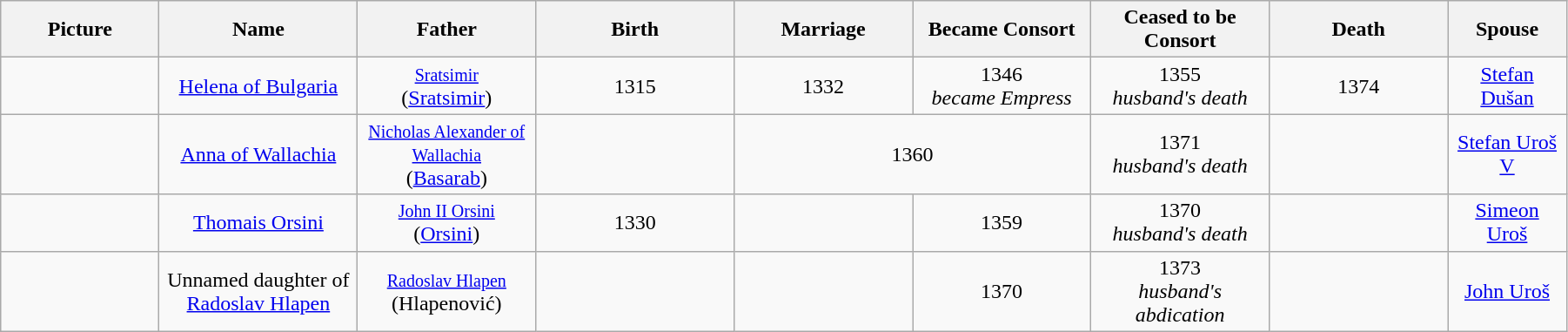<table style="width:95%;" class="wikitable">
<tr>
<th style="width:8%;">Picture</th>
<th style="width:10%;">Name</th>
<th style="width:9%;">Father</th>
<th style="width:10%;">Birth</th>
<th style="width:9%;">Marriage</th>
<th style="width:9%;">Became Consort</th>
<th style="width:9%;">Ceased to be Consort</th>
<th style="width:9%;">Death</th>
<th style="width:6%;">Spouse</th>
</tr>
<tr>
<td style="text-align:center;"></td>
<td style="text-align:center;"><a href='#'>Helena of Bulgaria</a></td>
<td style="text-align:center;"><small><a href='#'>Sratsimir</a></small><br>(<a href='#'>Sratsimir</a>)</td>
<td style="text-align:center;"> 1315</td>
<td style="text-align:center;">1332</td>
<td style="text-align:center;">1346<br><em>became Empress</em></td>
<td style="text-align:center;">1355<br><em>husband's death</em></td>
<td style="text-align:center;">1374</td>
<td style="text-align:center;"><a href='#'>Stefan Dušan</a></td>
</tr>
<tr>
<td style="text-align:center;"></td>
<td style="text-align:center;"><a href='#'>Anna of Wallachia</a></td>
<td style="text-align:center;"><small><a href='#'>Nicholas Alexander of Wallachia</a></small><br>(<a href='#'>Basarab</a>)</td>
<td style="text-align:center;"></td>
<td style="text-align:center;" colspan="2">1360</td>
<td style="text-align:center;">1371<br><em>husband's death</em></td>
<td style="text-align:center;"></td>
<td style="text-align:center;"><a href='#'>Stefan Uroš V</a></td>
</tr>
<tr>
<td style="text-align:center;"></td>
<td style="text-align:center;"><a href='#'>Thomais Orsini</a></td>
<td style="text-align:center;"><small><a href='#'>John II Orsini</a></small><br>(<a href='#'>Orsini</a>)</td>
<td style="text-align:center;"> 1330</td>
<td style="text-align:center;"></td>
<td style="text-align:center;">1359</td>
<td style="text-align:center;">1370<br><em>husband's death</em></td>
<td style="text-align:center;"></td>
<td style="text-align:center;"><a href='#'>Simeon Uroš</a></td>
</tr>
<tr>
<td style="text-align:center;"></td>
<td style="text-align:center;">Unnamed daughter of <a href='#'>Radoslav Hlapen</a></td>
<td style="text-align:center;"><small><a href='#'>Radoslav Hlapen</a></small><br>(Hlapenović)</td>
<td style="text-align:center;"></td>
<td style="text-align:center;"></td>
<td style="text-align:center;">1370</td>
<td style="text-align:center;">1373<br><em>husband's abdication</em></td>
<td style="text-align:center;"></td>
<td style="text-align:center;"><a href='#'>John Uroš</a></td>
</tr>
</table>
